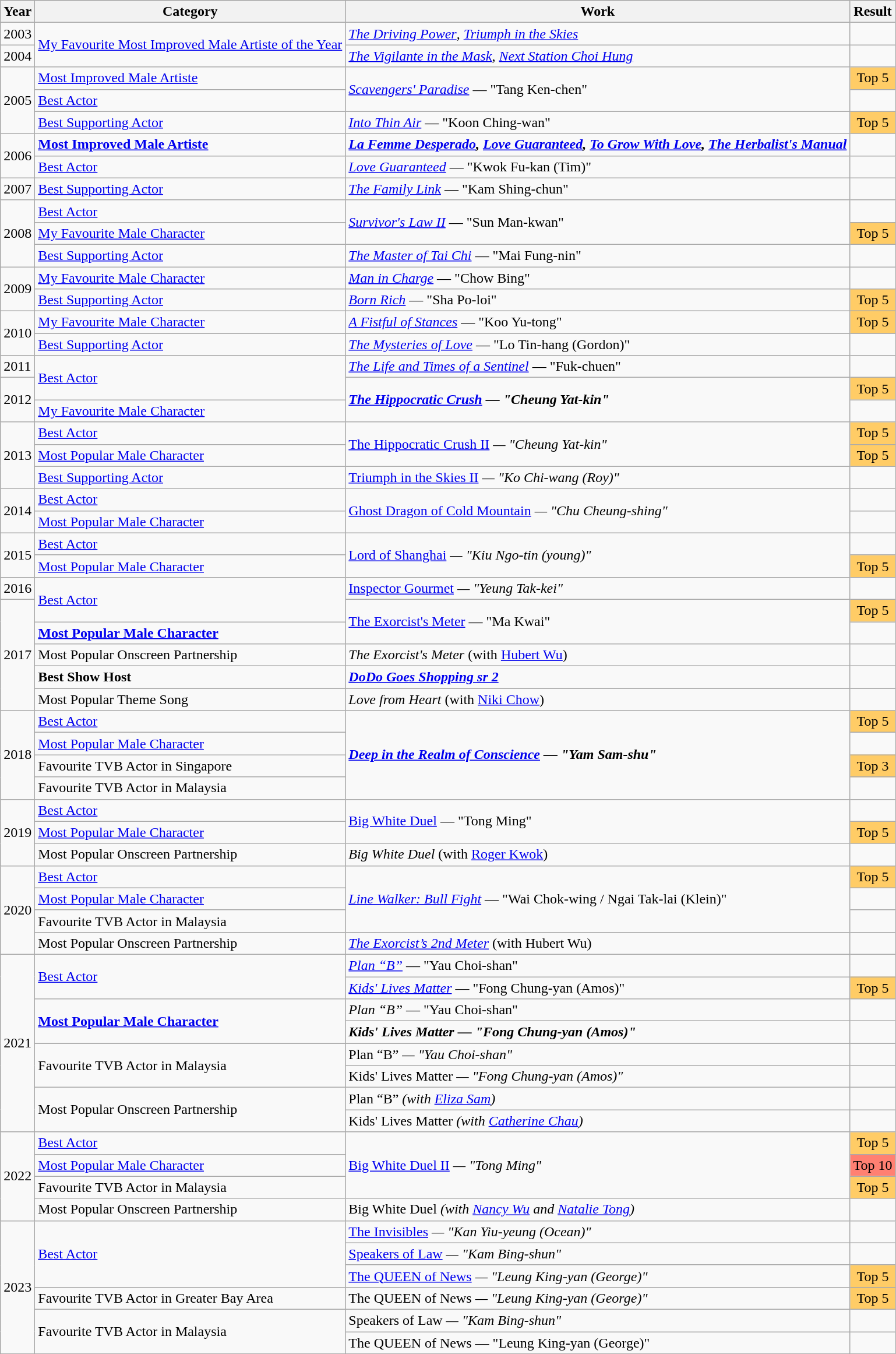<table class="wikitable sortable">
<tr>
<th>Year</th>
<th>Category</th>
<th>Work</th>
<th>Result</th>
</tr>
<tr>
<td>2003</td>
<td rowspan="2"><a href='#'>My Favourite Most Improved Male Artiste of the Year</a></td>
<td><em><a href='#'>The Driving Power</a></em>, <em><a href='#'>Triumph in the Skies</a></em></td>
<td></td>
</tr>
<tr>
<td>2004</td>
<td><em><a href='#'>The Vigilante in the Mask</a></em>, <em><a href='#'>Next Station Choi Hung</a></em></td>
<td></td>
</tr>
<tr>
<td rowspan="3">2005</td>
<td><a href='#'>Most Improved Male Artiste</a></td>
<td rowspan="2"><em><a href='#'>Scavengers' Paradise</a></em> — "Tang Ken-chen"</td>
<td style="background-color:#ffcc66; text-align:center;">Top 5</td>
</tr>
<tr>
<td><a href='#'>Best Actor</a></td>
<td></td>
</tr>
<tr>
<td><a href='#'>Best Supporting Actor</a></td>
<td><em><a href='#'>Into Thin Air</a></em> — "Koon Ching-wan"</td>
<td style="background-color:#ffcc66; text-align:center;">Top 5</td>
</tr>
<tr>
<td rowspan="2">2006</td>
<td><strong><a href='#'>Most Improved Male Artiste</a> </strong></td>
<td><strong><em><a href='#'>La Femme Desperado</a><em>, </em><a href='#'>Love Guaranteed</a><em>, </em><a href='#'>To Grow With Love</a><em>, </em><a href='#'>The Herbalist's Manual</a></em></strong></td>
<td></td>
</tr>
<tr>
<td><a href='#'>Best Actor</a></td>
<td><em><a href='#'>Love Guaranteed</a></em> — "Kwok Fu-kan (Tim)"</td>
<td></td>
</tr>
<tr>
<td>2007</td>
<td><a href='#'>Best Supporting Actor</a></td>
<td><em><a href='#'>The Family Link</a></em> — "Kam Shing-chun"</td>
<td></td>
</tr>
<tr>
<td rowspan="3">2008</td>
<td><a href='#'>Best Actor</a></td>
<td rowspan="2"><em><a href='#'>Survivor's Law II</a></em> — "Sun Man-kwan"</td>
<td></td>
</tr>
<tr>
<td><a href='#'>My Favourite Male Character</a></td>
<td style="background-color:#ffcc66; text-align:center;">Top 5</td>
</tr>
<tr>
<td><a href='#'>Best Supporting Actor</a></td>
<td><em><a href='#'>The Master of Tai Chi</a></em> — "Mai Fung-nin"</td>
<td></td>
</tr>
<tr>
<td rowspan="2">2009</td>
<td><a href='#'>My Favourite Male Character</a></td>
<td><em><a href='#'>Man in Charge</a></em> — "Chow Bing"</td>
<td></td>
</tr>
<tr>
<td><a href='#'>Best Supporting Actor</a></td>
<td><em><a href='#'>Born Rich</a></em> — "Sha Po-loi"</td>
<td style="background-color:#ffcc66; text-align:center;">Top 5</td>
</tr>
<tr>
<td rowspan="2">2010</td>
<td><a href='#'>My Favourite Male Character</a></td>
<td><em><a href='#'>A Fistful of Stances</a></em> — "Koo Yu-tong"</td>
<td style="background-color:#ffcc66; text-align:center;">Top 5</td>
</tr>
<tr>
<td><a href='#'>Best Supporting Actor</a></td>
<td><em><a href='#'>The Mysteries of Love</a></em> — "Lo Tin-hang (Gordon)"</td>
<td></td>
</tr>
<tr>
<td>2011</td>
<td rowspan="2"><a href='#'>Best Actor</a></td>
<td><em><a href='#'>The Life and Times of a Sentinel</a></em> — "Fuk-chuen"</td>
<td></td>
</tr>
<tr>
<td rowspan="2">2012</td>
<td rowspan="2"><strong><em><a href='#'>The Hippocratic Crush</a><em> — "Cheung Yat-kin"<strong></td>
<td style="background-color:#ffcc66; text-align:center;">Top 5</td>
</tr>
<tr>
<td></strong><a href='#'>My Favourite Male Character</a><strong></td>
<td></td>
</tr>
<tr>
<td rowspan="3">2013</td>
<td><a href='#'>Best Actor</a></td>
<td rowspan="2"></em><a href='#'>The Hippocratic Crush II</a><em> — "Cheung Yat-kin"</td>
<td style="background-color:#ffcc66; text-align:center;">Top 5</td>
</tr>
<tr>
<td><a href='#'>Most Popular Male Character</a></td>
<td style="background-color:#ffcc66; text-align:center;">Top 5</td>
</tr>
<tr>
<td><a href='#'>Best Supporting Actor</a></td>
<td></em><a href='#'>Triumph in the Skies II</a><em> — "Ko Chi-wang (Roy)"</td>
<td></td>
</tr>
<tr>
<td rowspan="2">2014</td>
<td><a href='#'>Best Actor</a></td>
<td rowspan="2"></em><a href='#'>Ghost Dragon of Cold Mountain</a><em> — "Chu Cheung-shing"</td>
<td></td>
</tr>
<tr>
<td><a href='#'>Most Popular Male Character</a></td>
<td></td>
</tr>
<tr>
<td rowspan="2">2015</td>
<td><a href='#'>Best Actor</a></td>
<td rowspan="2"></em><a href='#'>Lord of Shanghai</a><em> — "Kiu Ngo-tin (young)"</td>
<td></td>
</tr>
<tr>
<td><a href='#'>Most Popular Male Character</a></td>
<td style="background-color:#ffcc66; text-align:center;">Top 5</td>
</tr>
<tr>
<td>2016</td>
<td rowspan="2"><a href='#'>Best Actor</a></td>
<td></em><a href='#'>Inspector Gourmet</a><em> — "Yeung Tak-kei"</td>
<td></td>
</tr>
<tr>
<td rowspan="5">2017</td>
<td rowspan="2"></em></strong><a href='#'>The Exorcist's Meter</a></em> — "Ma Kwai"</strong></td>
<td style="background-color:#ffcc66; text-align:center;">Top 5</td>
</tr>
<tr>
<td><strong><a href='#'>Most Popular Male Character</a></strong></td>
<td></td>
</tr>
<tr>
<td>Most Popular Onscreen Partnership</td>
<td><em>The Exorcist's Meter</em> (with <a href='#'>Hubert Wu</a>)</td>
<td></td>
</tr>
<tr>
<td><strong>Best Show Host</strong></td>
<td><strong><em><a href='#'>DoDo Goes Shopping sr 2</a></em></strong></td>
<td></td>
</tr>
<tr>
<td>Most Popular Theme Song</td>
<td><em>Love from Heart</em> (with <a href='#'>Niki Chow</a>)</td>
<td></td>
</tr>
<tr>
<td rowspan="4">2018</td>
<td><a href='#'>Best Actor</a></td>
<td rowspan="4"><strong><em><a href='#'>Deep in the Realm of Conscience</a><em> — "Yam Sam-shu"<strong></td>
<td style="background-color:#ffcc66; text-align:center;">Top 5</td>
</tr>
<tr>
<td></strong><a href='#'>Most Popular Male Character</a><strong></td>
<td></td>
</tr>
<tr>
<td>Favourite TVB Actor in Singapore</td>
<td style="background-color:#ffcc66; text-align:center;">Top 3</td>
</tr>
<tr>
<td>Favourite TVB Actor in Malaysia</td>
<td></td>
</tr>
<tr>
<td rowspan="3">2019</td>
<td></strong><a href='#'>Best Actor</a> <strong></td>
<td rowspan="2"></em></strong><a href='#'>Big White Duel</a></em> — "Tong Ming"</strong></td>
<td></td>
</tr>
<tr>
<td><a href='#'>Most Popular Male Character</a></td>
<td style="background-color:#ffcc66; text-align:center;">Top 5</td>
</tr>
<tr>
<td>Most Popular Onscreen Partnership</td>
<td><em>Big White Duel</em> (with <a href='#'>Roger Kwok</a>)</td>
<td></td>
</tr>
<tr>
<td rowspan="4">2020</td>
<td><a href='#'>Best Actor</a></td>
<td rowspan="3"><em><a href='#'>Line Walker: Bull Fight</a></em> — "Wai Chok-wing / Ngai Tak-lai (Klein)"</td>
<td style="background-color:#ffcc66; text-align:center;">Top 5</td>
</tr>
<tr>
<td><a href='#'>Most Popular Male Character</a></td>
<td></td>
</tr>
<tr>
<td>Favourite TVB Actor in Malaysia</td>
<td></td>
</tr>
<tr>
<td>Most Popular Onscreen Partnership</td>
<td><em><a href='#'>The Exorcist’s 2nd Meter</a></em> (with Hubert Wu)</td>
<td></td>
</tr>
<tr>
<td rowspan="8">2021</td>
<td rowspan="2"><a href='#'>Best Actor</a></td>
<td><em><a href='#'>Plan “B”</a></em> — "Yau Choi-shan"</td>
<td></td>
</tr>
<tr>
<td><em><a href='#'>Kids' Lives Matter</a></em> — "Fong Chung-yan (Amos)"</td>
<td style="background-color:#ffcc66; text-align:center;">Top 5</td>
</tr>
<tr>
<td rowspan="2"><strong><a href='#'>Most Popular Male Character</a></strong></td>
<td><em>Plan “B”</em> — "Yau Choi-shan"</td>
<td></td>
</tr>
<tr>
<td><strong><em>Kids' Lives Matter<em> — "Fong Chung-yan (Amos)"<strong></td>
<td></td>
</tr>
<tr>
<td rowspan="2">Favourite TVB Actor in Malaysia</td>
<td></em>Plan “B”<em> — "Yau Choi-shan"</td>
<td></td>
</tr>
<tr>
<td></em>Kids' Lives Matter<em> — "Fong Chung-yan (Amos)"</td>
<td></td>
</tr>
<tr>
<td rowspan="2">Most Popular Onscreen Partnership</td>
<td></em>Plan “B”<em> (with <a href='#'>Eliza Sam</a>)</td>
<td></td>
</tr>
<tr>
<td></em>Kids' Lives Matter<em> (with <a href='#'>Catherine Chau</a>)</td>
<td></td>
</tr>
<tr>
<td rowspan="4">2022</td>
<td><a href='#'>Best Actor</a></td>
<td rowspan="3"></em><a href='#'>Big White Duel II</a><em> — "Tong Ming"</td>
<td style="background-color:#ffcc66; text-align:center;">Top 5</td>
</tr>
<tr>
<td><a href='#'>Most Popular Male Character</a></td>
<td style="background-color:#ff8072; text-align:center;">Top 10</td>
</tr>
<tr>
<td>Favourite TVB Actor in Malaysia</td>
<td style="background-color:#ffcc66; text-align:center;">Top 5</td>
</tr>
<tr>
<td>Most Popular Onscreen Partnership</td>
<td></em>Big White Duel<em> (with <a href='#'>Nancy Wu</a> and <a href='#'>Natalie Tong</a>)</td>
<td></td>
</tr>
<tr>
<td rowspan="6">2023</td>
<td rowspan="3"><a href='#'>Best Actor</a></td>
<td></em><a href='#'>The Invisibles</a><em> — "Kan Yiu-yeung (Ocean)"</td>
<td></td>
</tr>
<tr>
<td></em><a href='#'>Speakers of Law</a><em> — "Kam Bing-shun"</td>
<td></td>
</tr>
<tr>
<td></em><a href='#'>The QUEEN of News</a><em> — "Leung King-yan (George)"</td>
<td style="background-color:#ffcc66; text-align:center;">Top 5</td>
</tr>
<tr>
<td>Favourite TVB Actor in Greater Bay Area</td>
<td></em>The QUEEN of News<em> — "Leung King-yan (George)"</td>
<td style="background-color:#ffcc66; text-align:center;">Top 5</td>
</tr>
<tr>
<td rowspan="2"></strong> Favourite TVB Actor in Malaysia <strong></td>
<td></em>Speakers of Law<em> — "Kam Bing-shun"</td>
<td></td>
</tr>
<tr>
<td></em></strong> The QUEEN of News</em> — "Leung King-yan (George)"</strong></td>
<td></td>
</tr>
</table>
